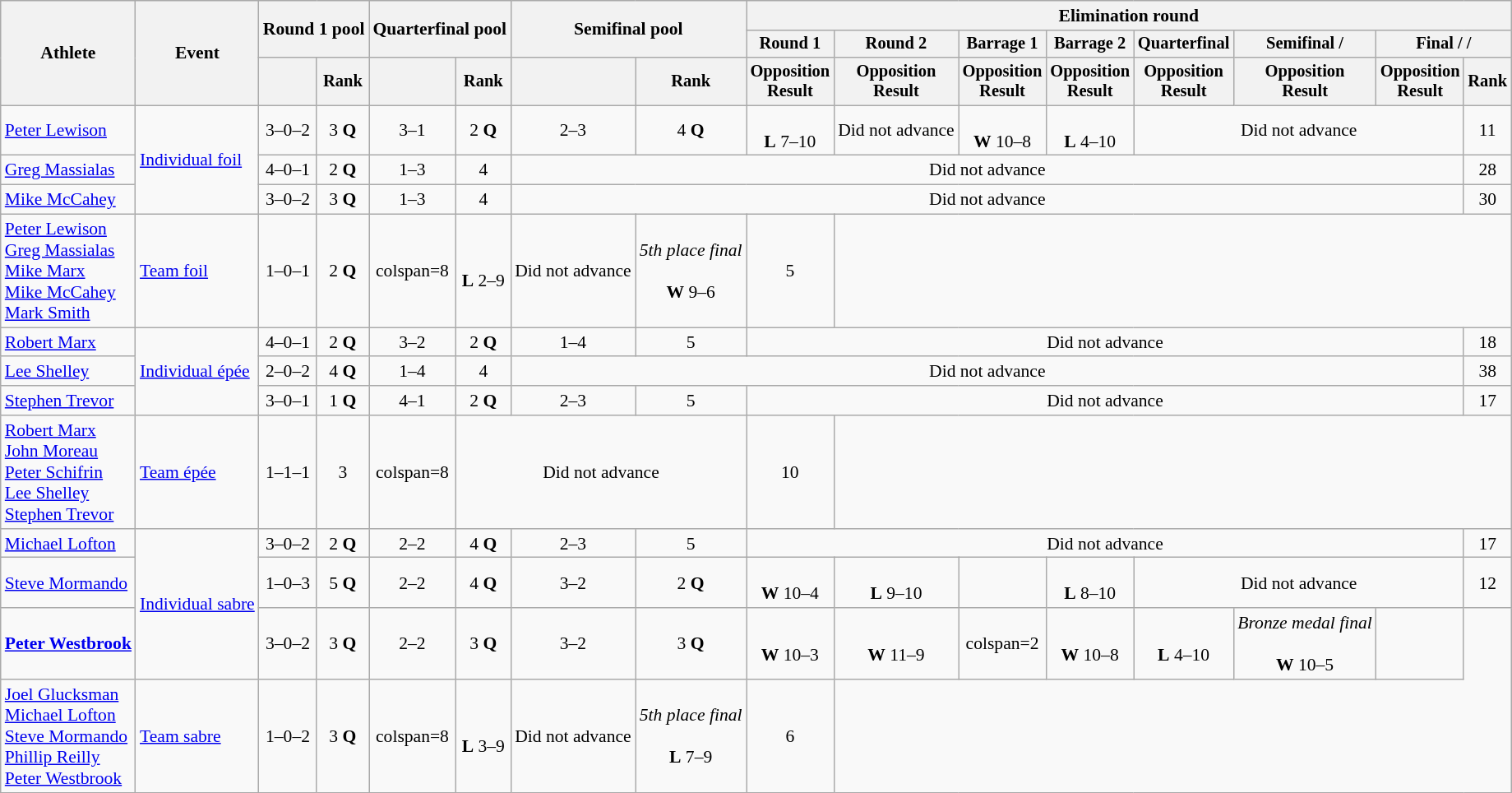<table class=wikitable style=font-size:90%;text-align:center>
<tr>
<th rowspan=3>Athlete</th>
<th rowspan=3>Event</th>
<th colspan=2 rowspan=2>Round 1 pool</th>
<th colspan=2 rowspan=2>Quarterfinal pool</th>
<th colspan=2 rowspan=2>Semifinal pool</th>
<th colspan=8>Elimination round</th>
</tr>
<tr style=font-size:95%>
<th>Round 1</th>
<th>Round 2</th>
<th>Barrage 1</th>
<th>Barrage 2</th>
<th>Quarterfinal</th>
<th>Semifinal / </th>
<th colspan=2>Final /  / </th>
</tr>
<tr style=font-size:95%>
<th></th>
<th>Rank</th>
<th></th>
<th>Rank</th>
<th></th>
<th>Rank</th>
<th>Opposition<br>Result</th>
<th>Opposition<br>Result</th>
<th>Opposition<br>Result</th>
<th>Opposition<br>Result</th>
<th>Opposition<br>Result</th>
<th>Opposition<br>Result</th>
<th>Opposition<br>Result</th>
<th>Rank</th>
</tr>
<tr>
<td align=left><a href='#'>Peter Lewison</a></td>
<td align=left rowspan=3><a href='#'>Individual foil</a></td>
<td>3–0–2</td>
<td>3 <strong>Q</strong></td>
<td>3–1</td>
<td>2 <strong>Q</strong></td>
<td>2–3</td>
<td>4 <strong>Q</strong></td>
<td><br><strong>L</strong> 7–10</td>
<td>Did not advance</td>
<td><br><strong>W</strong> 10–8</td>
<td><br><strong>L</strong> 4–10</td>
<td colspan=3>Did not advance</td>
<td>11</td>
</tr>
<tr>
<td align=left><a href='#'>Greg Massialas</a></td>
<td>4–0–1</td>
<td>2 <strong>Q</strong></td>
<td>1–3</td>
<td>4</td>
<td colspan=9>Did not advance</td>
<td>28</td>
</tr>
<tr>
<td align=left><a href='#'>Mike McCahey</a></td>
<td>3–0–2</td>
<td>3 <strong>Q</strong></td>
<td>1–3</td>
<td>4</td>
<td colspan=9>Did not advance</td>
<td>30</td>
</tr>
<tr>
<td align=left><a href='#'>Peter Lewison</a><br><a href='#'>Greg Massialas</a><br><a href='#'>Mike Marx</a><br><a href='#'>Mike McCahey</a><br><a href='#'>Mark Smith</a></td>
<td align=left><a href='#'>Team foil</a></td>
<td>1–0–1</td>
<td>2 <strong>Q</strong></td>
<td>colspan=8 </td>
<td><br><strong>L</strong> 2–9</td>
<td>Did not advance</td>
<td><em>5th place final</em><br><br><strong>W</strong> 9–6</td>
<td>5</td>
</tr>
<tr>
<td align=left><a href='#'>Robert Marx</a></td>
<td align=left rowspan=3><a href='#'>Individual épée</a></td>
<td>4–0–1</td>
<td>2 <strong>Q</strong></td>
<td>3–2</td>
<td>2 <strong>Q</strong></td>
<td>1–4</td>
<td>5</td>
<td colspan=7>Did not advance</td>
<td>18</td>
</tr>
<tr>
<td align=left><a href='#'>Lee Shelley</a></td>
<td>2–0–2</td>
<td>4 <strong>Q</strong></td>
<td>1–4</td>
<td>4</td>
<td colspan=9>Did not advance</td>
<td>38</td>
</tr>
<tr>
<td align=left><a href='#'>Stephen Trevor</a></td>
<td>3–0–1</td>
<td>1 <strong>Q</strong></td>
<td>4–1</td>
<td>2 <strong>Q</strong></td>
<td>2–3</td>
<td>5</td>
<td colspan=7>Did not advance</td>
<td>17</td>
</tr>
<tr>
<td align=left><a href='#'>Robert Marx</a><br><a href='#'>John Moreau</a><br><a href='#'>Peter Schifrin</a><br><a href='#'>Lee Shelley</a><br><a href='#'>Stephen Trevor</a></td>
<td align=left><a href='#'>Team épée</a></td>
<td>1–1–1</td>
<td>3</td>
<td>colspan=8 </td>
<td colspan=3>Did not advance</td>
<td>10</td>
</tr>
<tr>
<td align=left><a href='#'>Michael Lofton</a></td>
<td align=left rowspan=3><a href='#'>Individual sabre</a></td>
<td>3–0–2</td>
<td>2 <strong>Q</strong></td>
<td>2–2</td>
<td>4 <strong>Q</strong></td>
<td>2–3</td>
<td>5</td>
<td colspan=7>Did not advance</td>
<td>17</td>
</tr>
<tr>
<td align=left><a href='#'>Steve Mormando</a></td>
<td>1–0–3</td>
<td>5 <strong>Q</strong></td>
<td>2–2</td>
<td>4 <strong>Q</strong></td>
<td>3–2</td>
<td>2 <strong>Q</strong></td>
<td><br><strong>W</strong> 10–4</td>
<td><br><strong>L</strong> 9–10</td>
<td></td>
<td><br><strong>L</strong> 8–10</td>
<td colspan=3>Did not advance</td>
<td>12</td>
</tr>
<tr>
<td align=left><strong><a href='#'>Peter Westbrook</a></strong></td>
<td>3–0–2</td>
<td>3 <strong>Q</strong></td>
<td>2–2</td>
<td>3 <strong>Q</strong></td>
<td>3–2</td>
<td>3 <strong>Q</strong></td>
<td><br><strong>W</strong> 10–3</td>
<td><br><strong>W</strong> 11–9</td>
<td>colspan=2 </td>
<td><br><strong>W</strong> 10–8</td>
<td><br><strong>L</strong> 4–10</td>
<td><em>Bronze medal final</em><br><br><strong>W</strong> 10–5</td>
<td></td>
</tr>
<tr>
<td align=left><a href='#'>Joel Glucksman</a><br><a href='#'>Michael Lofton</a><br><a href='#'>Steve Mormando</a><br><a href='#'>Phillip Reilly</a><br><a href='#'>Peter Westbrook</a></td>
<td align=left><a href='#'>Team sabre</a></td>
<td>1–0–2</td>
<td>3 <strong>Q</strong></td>
<td>colspan=8 </td>
<td><br><strong>L</strong> 3–9</td>
<td>Did not advance</td>
<td><em>5th place final</em><br><br><strong>L</strong> 7–9</td>
<td>6</td>
</tr>
</table>
